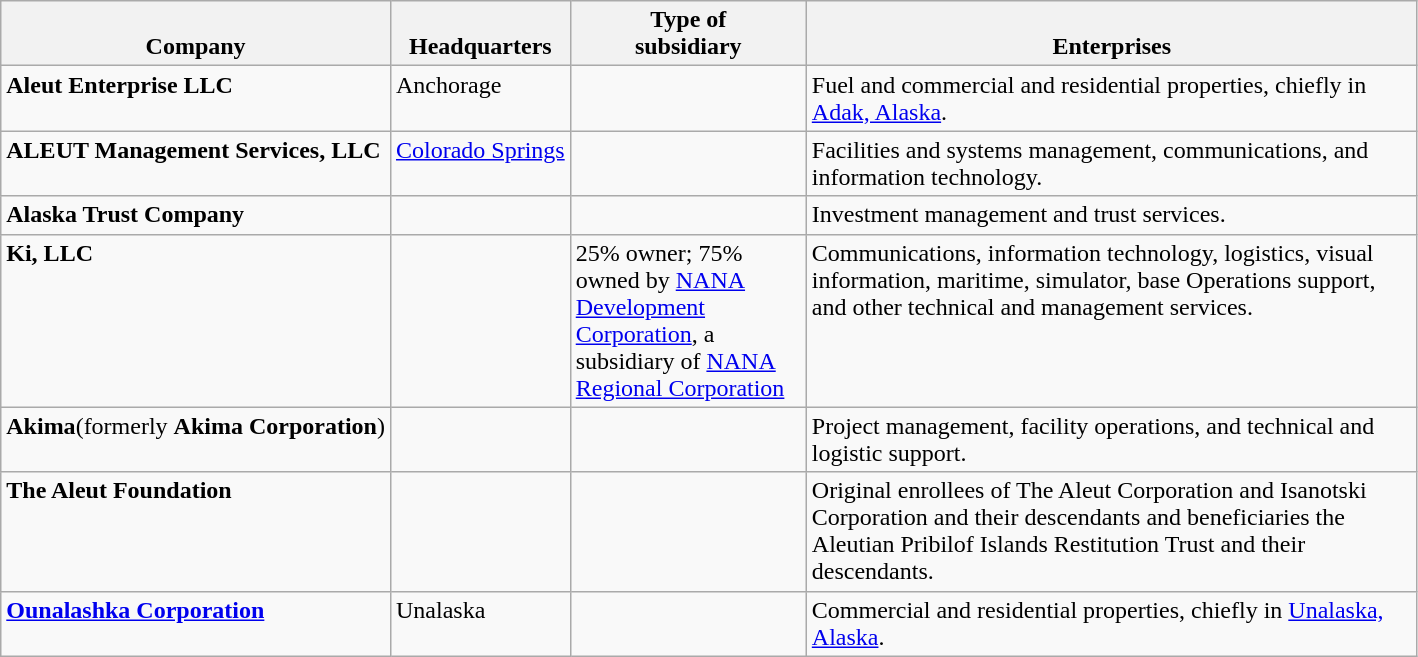<table class="wikitable">
<tr valign="bottom">
<th>Company</th>
<th>Headquarters</th>
<th width=150>Type of<br>subsidiary</th>
<th width=400>Enterprises</th>
</tr>
<tr valign="top">
<td><strong>Aleut Enterprise LLC</strong></td>
<td>Anchorage</td>
<td></td>
<td>Fuel and commercial and residential properties, chiefly in <a href='#'>Adak, Alaska</a>.</td>
</tr>
<tr valign="top">
<td><strong>ALEUT Management Services, LLC</strong></td>
<td><a href='#'>Colorado Springs</a></td>
<td></td>
<td>Facilities and systems management, communications, and information technology.</td>
</tr>
<tr valign="top">
<td><strong>Alaska Trust Company</strong></td>
<td></td>
<td></td>
<td>Investment management and trust services.</td>
</tr>
<tr valign="top">
<td><strong>Ki, LLC</strong></td>
<td></td>
<td>25% owner; 75% owned by <a href='#'>NANA Development Corporation</a>, a subsidiary of <a href='#'>NANA Regional Corporation</a></td>
<td>Communications, information technology, logistics, visual information, maritime, simulator, base Operations support, and other technical and management services.</td>
</tr>
<tr valign="top">
<td><strong>Akima</strong>(formerly <strong>Akima Corporation</strong>)</td>
<td></td>
<td></td>
<td>Project management, facility operations, and technical and logistic support.</td>
</tr>
<tr valign="top">
<td><strong>The Aleut Foundation</strong></td>
<td></td>
<td></td>
<td>Original enrollees of The Aleut Corporation and Isanotski Corporation and their descendants and beneficiaries the Aleutian Pribilof Islands Restitution Trust and their descendants.</td>
</tr>
<tr valign="top">
<td><strong><a href='#'>Ounalashka Corporation</a></strong></td>
<td>Unalaska</td>
<td></td>
<td>Commercial and residential properties, chiefly in <a href='#'>Unalaska, Alaska</a>.</td>
</tr>
</table>
